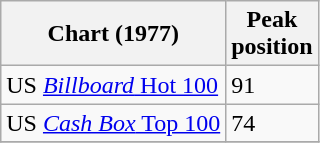<table class="wikitable sortable">
<tr>
<th>Chart (1977)</th>
<th>Peak<br>position</th>
</tr>
<tr>
<td>US <a href='#'><em>Billboard</em> Hot 100</a></td>
<td align=“center”>91</td>
</tr>
<tr>
<td>US <a href='#'><em>Cash Box</em> Top 100</a></td>
<td align=“center”>74</td>
</tr>
<tr>
</tr>
</table>
